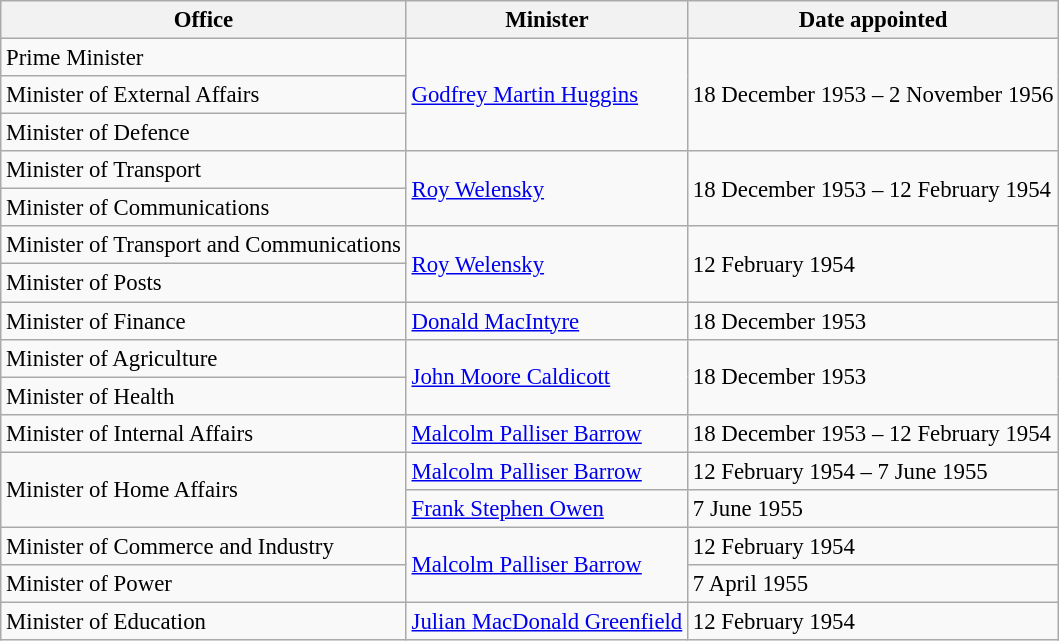<table class="wikitable" style="font-size: 95%;">
<tr>
<th>Office</th>
<th>Minister</th>
<th>Date appointed</th>
</tr>
<tr>
<td>Prime Minister</td>
<td rowspan=3><a href='#'>Godfrey Martin Huggins</a></td>
<td rowspan=3>18 December 1953 – 2 November 1956</td>
</tr>
<tr>
<td>Minister of External Affairs</td>
</tr>
<tr>
<td>Minister of Defence</td>
</tr>
<tr>
<td>Minister of Transport</td>
<td rowspan=2><a href='#'>Roy Welensky</a></td>
<td rowspan=2>18 December 1953 – 12 February 1954</td>
</tr>
<tr>
<td>Minister of Communications</td>
</tr>
<tr>
<td>Minister of Transport and Communications</td>
<td rowspan=2><a href='#'>Roy Welensky</a></td>
<td rowspan=2>12 February 1954</td>
</tr>
<tr>
<td>Minister of Posts</td>
</tr>
<tr>
<td>Minister of Finance</td>
<td><a href='#'>Donald MacIntyre</a></td>
<td>18 December 1953</td>
</tr>
<tr>
<td>Minister of Agriculture</td>
<td rowspan=2><a href='#'>John Moore Caldicott</a></td>
<td rowspan=2>18 December 1953</td>
</tr>
<tr>
<td>Minister of Health</td>
</tr>
<tr>
<td>Minister of Internal Affairs</td>
<td><a href='#'>Malcolm Palliser Barrow</a></td>
<td>18 December 1953 – 12 February 1954</td>
</tr>
<tr>
<td rowspan=2>Minister of Home Affairs</td>
<td><a href='#'>Malcolm Palliser Barrow</a></td>
<td>12 February 1954 – 7 June 1955</td>
</tr>
<tr>
<td><a href='#'>Frank Stephen Owen</a></td>
<td>7 June 1955</td>
</tr>
<tr>
<td>Minister of Commerce and Industry</td>
<td rowspan=2><a href='#'>Malcolm Palliser Barrow</a></td>
<td>12 February 1954</td>
</tr>
<tr>
<td>Minister of Power</td>
<td>7 April 1955</td>
</tr>
<tr>
<td>Minister of Education</td>
<td><a href='#'>Julian MacDonald Greenfield</a></td>
<td>12 February 1954</td>
</tr>
</table>
